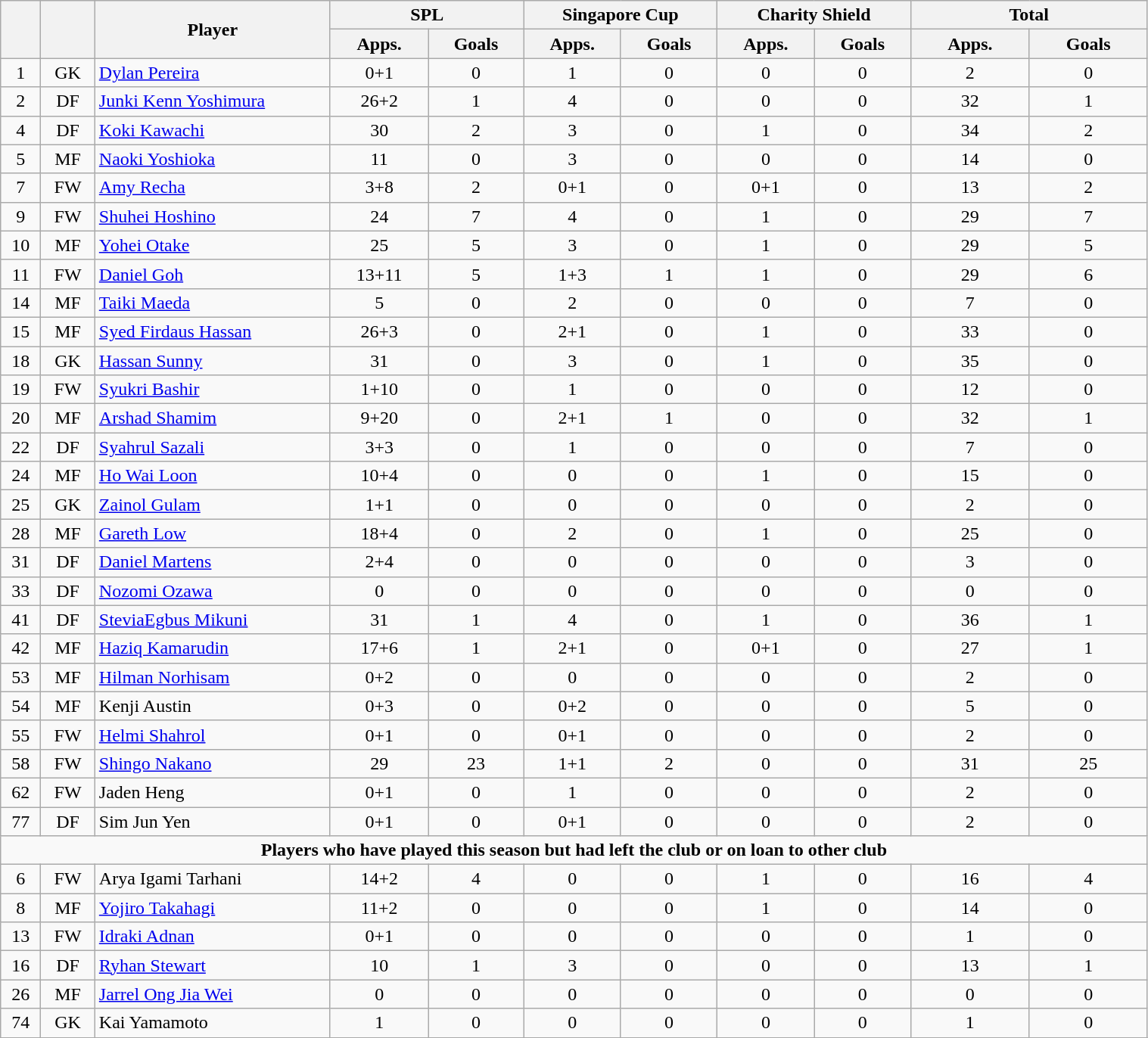<table class="wikitable" style="text-align:center; font-size:100%; width:80%;">
<tr>
<th rowspan=2></th>
<th rowspan=2></th>
<th rowspan=2 width="200">Player</th>
<th colspan=2 width="105">SPL</th>
<th colspan=2 width="105">Singapore Cup</th>
<th colspan=2 width="105">Charity Shield</th>
<th colspan=2 width="130">Total</th>
</tr>
<tr>
<th>Apps.</th>
<th>Goals</th>
<th>Apps.</th>
<th>Goals</th>
<th>Apps.</th>
<th>Goals</th>
<th>Apps.</th>
<th>Goals</th>
</tr>
<tr>
<td>1</td>
<td>GK</td>
<td align="left"> <a href='#'>Dylan Pereira</a></td>
<td>0+1</td>
<td>0</td>
<td>1</td>
<td>0</td>
<td>0</td>
<td>0</td>
<td>2</td>
<td>0</td>
</tr>
<tr>
<td>2</td>
<td>DF</td>
<td align="left"> <a href='#'>Junki Kenn Yoshimura</a></td>
<td>26+2</td>
<td>1</td>
<td>4</td>
<td>0</td>
<td>0</td>
<td>0</td>
<td>32</td>
<td>1</td>
</tr>
<tr>
<td>4</td>
<td>DF</td>
<td align="left"> <a href='#'>Koki Kawachi</a></td>
<td>30</td>
<td>2</td>
<td>3</td>
<td>0</td>
<td>1</td>
<td>0</td>
<td>34</td>
<td>2</td>
</tr>
<tr>
<td>5</td>
<td>MF</td>
<td align="left"> <a href='#'>Naoki Yoshioka</a></td>
<td>11</td>
<td>0</td>
<td>3</td>
<td>0</td>
<td>0</td>
<td>0</td>
<td>14</td>
<td>0</td>
</tr>
<tr>
<td>7</td>
<td>FW</td>
<td align="left"> <a href='#'>Amy Recha</a></td>
<td>3+8</td>
<td>2</td>
<td>0+1</td>
<td>0</td>
<td>0+1</td>
<td>0</td>
<td>13</td>
<td>2</td>
</tr>
<tr>
<td>9</td>
<td>FW</td>
<td align="left"> <a href='#'>Shuhei Hoshino</a></td>
<td>24</td>
<td>7</td>
<td>4</td>
<td>0</td>
<td>1</td>
<td>0</td>
<td>29</td>
<td>7</td>
</tr>
<tr>
<td>10</td>
<td>MF</td>
<td align="left"> <a href='#'>Yohei Otake</a></td>
<td>25</td>
<td>5</td>
<td>3</td>
<td>0</td>
<td>1</td>
<td>0</td>
<td>29</td>
<td>5</td>
</tr>
<tr>
<td>11</td>
<td>FW</td>
<td align="left"> <a href='#'>Daniel Goh</a></td>
<td>13+11</td>
<td>5</td>
<td>1+3</td>
<td>1</td>
<td>1</td>
<td>0</td>
<td>29</td>
<td>6</td>
</tr>
<tr>
<td>14</td>
<td>MF</td>
<td align="left"> <a href='#'>Taiki Maeda</a></td>
<td>5</td>
<td>0</td>
<td>2</td>
<td>0</td>
<td>0</td>
<td>0</td>
<td>7</td>
<td>0</td>
</tr>
<tr>
<td>15</td>
<td>MF</td>
<td align="left"> <a href='#'>Syed Firdaus Hassan</a></td>
<td>26+3</td>
<td>0</td>
<td>2+1</td>
<td>0</td>
<td>1</td>
<td>0</td>
<td>33</td>
<td>0</td>
</tr>
<tr>
<td>18</td>
<td>GK</td>
<td align="left"> <a href='#'>Hassan Sunny</a></td>
<td>31</td>
<td>0</td>
<td>3</td>
<td>0</td>
<td>1</td>
<td>0</td>
<td>35</td>
<td>0</td>
</tr>
<tr>
<td>19</td>
<td>FW</td>
<td align="left"> <a href='#'>Syukri Bashir</a></td>
<td>1+10</td>
<td>0</td>
<td>1</td>
<td>0</td>
<td>0</td>
<td>0</td>
<td>12</td>
<td>0</td>
</tr>
<tr>
<td>20</td>
<td>MF</td>
<td align="left"> <a href='#'>Arshad Shamim</a></td>
<td>9+20</td>
<td>0</td>
<td>2+1</td>
<td>1</td>
<td>0</td>
<td>0</td>
<td>32</td>
<td>1</td>
</tr>
<tr>
<td>22</td>
<td>DF</td>
<td align="left"> <a href='#'>Syahrul Sazali</a></td>
<td>3+3</td>
<td>0</td>
<td>1</td>
<td>0</td>
<td>0</td>
<td>0</td>
<td>7</td>
<td>0</td>
</tr>
<tr>
<td>24</td>
<td>MF</td>
<td align="left"> <a href='#'>Ho Wai Loon</a></td>
<td>10+4</td>
<td>0</td>
<td>0</td>
<td>0</td>
<td>1</td>
<td>0</td>
<td>15</td>
<td>0</td>
</tr>
<tr>
<td>25</td>
<td>GK</td>
<td align="left"> <a href='#'>Zainol Gulam</a></td>
<td>1+1</td>
<td>0</td>
<td>0</td>
<td>0</td>
<td>0</td>
<td>0</td>
<td>2</td>
<td>0</td>
</tr>
<tr>
<td>28</td>
<td>MF</td>
<td align="left"> <a href='#'>Gareth Low</a></td>
<td>18+4</td>
<td>0</td>
<td>2</td>
<td>0</td>
<td>1</td>
<td>0</td>
<td>25</td>
<td>0</td>
</tr>
<tr>
<td>31</td>
<td>DF</td>
<td align="left"> <a href='#'>Daniel Martens</a></td>
<td>2+4</td>
<td>0</td>
<td>0</td>
<td>0</td>
<td>0</td>
<td>0</td>
<td>3</td>
<td>0</td>
</tr>
<tr>
<td>33</td>
<td>DF</td>
<td align="left"> <a href='#'>Nozomi Ozawa</a></td>
<td>0</td>
<td>0</td>
<td>0</td>
<td>0</td>
<td>0</td>
<td>0</td>
<td>0</td>
<td>0</td>
</tr>
<tr>
<td>41</td>
<td>DF</td>
<td align="left"> <a href='#'>SteviaEgbus Mikuni</a></td>
<td>31</td>
<td>1</td>
<td>4</td>
<td>0</td>
<td>1</td>
<td>0</td>
<td>36</td>
<td>1</td>
</tr>
<tr>
<td>42</td>
<td>MF</td>
<td align="left"> <a href='#'>Haziq Kamarudin</a></td>
<td>17+6</td>
<td>1</td>
<td>2+1</td>
<td>0</td>
<td>0+1</td>
<td>0</td>
<td>27</td>
<td>1</td>
</tr>
<tr>
<td>53</td>
<td>MF</td>
<td align="left"> <a href='#'>Hilman Norhisam</a></td>
<td>0+2</td>
<td>0</td>
<td>0</td>
<td>0</td>
<td>0</td>
<td>0</td>
<td>2</td>
<td>0</td>
</tr>
<tr>
<td>54</td>
<td>MF</td>
<td align="left"> Kenji Austin</td>
<td>0+3</td>
<td>0</td>
<td>0+2</td>
<td>0</td>
<td>0</td>
<td>0</td>
<td>5</td>
<td>0</td>
</tr>
<tr>
<td>55</td>
<td>FW</td>
<td align="left"> <a href='#'>Helmi Shahrol</a></td>
<td>0+1</td>
<td>0</td>
<td>0+1</td>
<td>0</td>
<td>0</td>
<td>0</td>
<td>2</td>
<td>0</td>
</tr>
<tr>
<td>58</td>
<td>FW</td>
<td align="left"> <a href='#'>Shingo Nakano</a></td>
<td>29</td>
<td>23</td>
<td>1+1</td>
<td>2</td>
<td>0</td>
<td>0</td>
<td>31</td>
<td>25</td>
</tr>
<tr>
<td>62</td>
<td>FW</td>
<td align="left"> Jaden Heng</td>
<td>0+1</td>
<td>0</td>
<td>1</td>
<td>0</td>
<td>0</td>
<td>0</td>
<td>2</td>
<td>0</td>
</tr>
<tr>
<td>77</td>
<td>DF</td>
<td align="left"> Sim Jun Yen</td>
<td>0+1</td>
<td>0</td>
<td>0+1</td>
<td>0</td>
<td>0</td>
<td>0</td>
<td>2</td>
<td>0</td>
</tr>
<tr>
<td colspan="17"><strong>Players who have played this season but had left the club or on loan to other club</strong></td>
</tr>
<tr>
<td>6</td>
<td>FW</td>
<td align="left"> Arya Igami Tarhani</td>
<td>14+2</td>
<td>4</td>
<td>0</td>
<td>0</td>
<td>1</td>
<td>0</td>
<td>16</td>
<td>4</td>
</tr>
<tr>
<td>8</td>
<td>MF</td>
<td align="left"> <a href='#'>Yojiro Takahagi</a></td>
<td>11+2</td>
<td>0</td>
<td>0</td>
<td>0</td>
<td>1</td>
<td>0</td>
<td>14</td>
<td>0</td>
</tr>
<tr>
<td>13</td>
<td>FW</td>
<td align="left"> <a href='#'>Idraki Adnan</a></td>
<td>0+1</td>
<td>0</td>
<td>0</td>
<td>0</td>
<td>0</td>
<td>0</td>
<td>1</td>
<td>0</td>
</tr>
<tr>
<td>16</td>
<td>DF</td>
<td align="left"> <a href='#'>Ryhan Stewart</a></td>
<td>10</td>
<td>1</td>
<td>3</td>
<td>0</td>
<td>0</td>
<td>0</td>
<td>13</td>
<td>1</td>
</tr>
<tr>
<td>26</td>
<td>MF</td>
<td align="left"> <a href='#'>Jarrel Ong Jia Wei</a></td>
<td>0</td>
<td>0</td>
<td>0</td>
<td>0</td>
<td>0</td>
<td>0</td>
<td>0</td>
<td>0</td>
</tr>
<tr>
<td>74</td>
<td>GK</td>
<td align="left"> Kai Yamamoto</td>
<td>1</td>
<td>0</td>
<td>0</td>
<td>0</td>
<td>0</td>
<td>0</td>
<td>1</td>
<td>0</td>
</tr>
<tr>
</tr>
</table>
